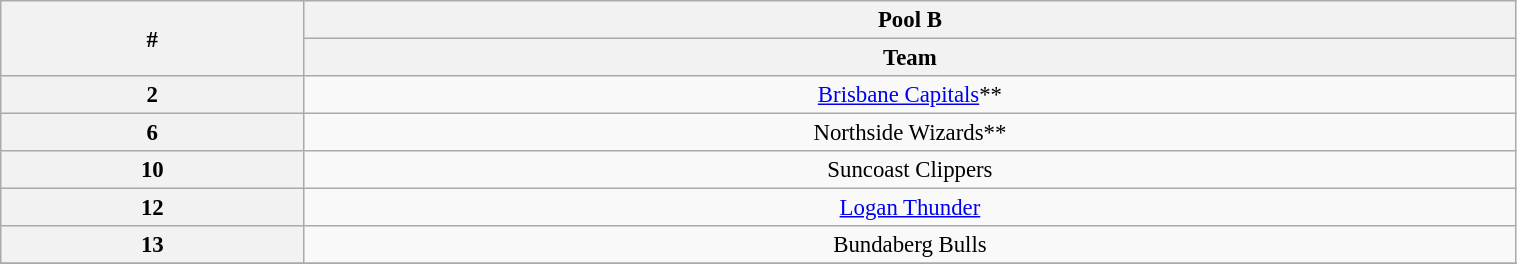<table class="wikitable" width="80%" style="font-size:95%; text-align:center">
<tr>
<th width="5%" rowspan=2>#</th>
<th colspan="1" align="center">Pool B</th>
</tr>
<tr>
<th width="20%">Team</th>
</tr>
<tr>
<th>2</th>
<td align=center><a href='#'>Brisbane Capitals</a>**</td>
</tr>
<tr>
<th>6</th>
<td align=center>Northside Wizards**</td>
</tr>
<tr>
<th>10</th>
<td align=center>Suncoast Clippers</td>
</tr>
<tr>
<th>12</th>
<td align=center><a href='#'>Logan Thunder</a></td>
</tr>
<tr>
<th>13</th>
<td align=center>Bundaberg Bulls</td>
</tr>
<tr>
</tr>
</table>
